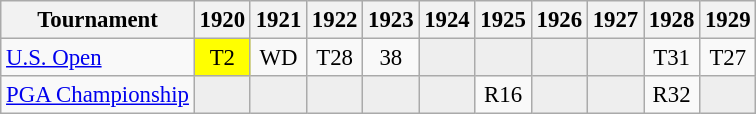<table class="wikitable" style="font-size:95%;text-align:center;">
<tr>
<th>Tournament</th>
<th>1920</th>
<th>1921</th>
<th>1922</th>
<th>1923</th>
<th>1924</th>
<th>1925</th>
<th>1926</th>
<th>1927</th>
<th>1928</th>
<th>1929</th>
</tr>
<tr>
<td align=left><a href='#'>U.S. Open</a></td>
<td style="background:yellow;">T2</td>
<td>WD</td>
<td>T28</td>
<td>38</td>
<td style="background:#eeeeee;"></td>
<td style="background:#eeeeee;"></td>
<td style="background:#eeeeee;"></td>
<td style="background:#eeeeee;"></td>
<td>T31</td>
<td>T27</td>
</tr>
<tr>
<td align=left><a href='#'>PGA Championship</a></td>
<td style="background:#eeeeee;"></td>
<td style="background:#eeeeee;"></td>
<td style="background:#eeeeee;"></td>
<td style="background:#eeeeee;"></td>
<td style="background:#eeeeee;"></td>
<td>R16</td>
<td style="background:#eeeeee;"></td>
<td style="background:#eeeeee;"></td>
<td>R32</td>
<td style="background:#eeeeee;"></td>
</tr>
</table>
